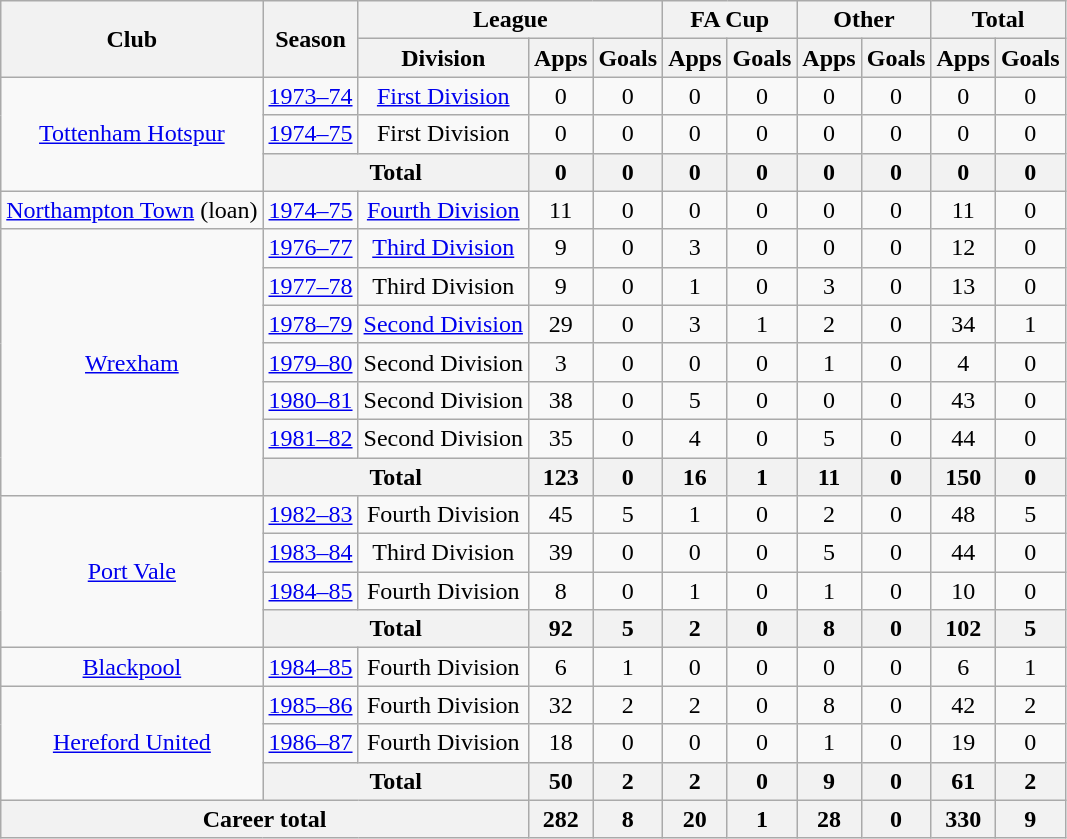<table class="wikitable" style="text-align: center;">
<tr>
<th rowspan="2">Club</th>
<th rowspan="2">Season</th>
<th colspan="3">League</th>
<th colspan="2">FA Cup</th>
<th colspan="2">Other</th>
<th colspan="2">Total</th>
</tr>
<tr>
<th>Division</th>
<th>Apps</th>
<th>Goals</th>
<th>Apps</th>
<th>Goals</th>
<th>Apps</th>
<th>Goals</th>
<th>Apps</th>
<th>Goals</th>
</tr>
<tr>
<td rowspan="3"><a href='#'>Tottenham Hotspur</a></td>
<td><a href='#'>1973–74</a></td>
<td><a href='#'>First Division</a></td>
<td>0</td>
<td>0</td>
<td>0</td>
<td>0</td>
<td>0</td>
<td>0</td>
<td>0</td>
<td>0</td>
</tr>
<tr>
<td><a href='#'>1974–75</a></td>
<td>First Division</td>
<td>0</td>
<td>0</td>
<td>0</td>
<td>0</td>
<td>0</td>
<td>0</td>
<td>0</td>
<td>0</td>
</tr>
<tr>
<th colspan="2">Total</th>
<th>0</th>
<th>0</th>
<th>0</th>
<th>0</th>
<th>0</th>
<th>0</th>
<th>0</th>
<th>0</th>
</tr>
<tr>
<td><a href='#'>Northampton Town</a> (loan)</td>
<td><a href='#'>1974–75</a></td>
<td><a href='#'>Fourth Division</a></td>
<td>11</td>
<td>0</td>
<td>0</td>
<td>0</td>
<td>0</td>
<td>0</td>
<td>11</td>
<td>0</td>
</tr>
<tr>
<td rowspan="7"><a href='#'>Wrexham</a></td>
<td><a href='#'>1976–77</a></td>
<td><a href='#'>Third Division</a></td>
<td>9</td>
<td>0</td>
<td>3</td>
<td>0</td>
<td>0</td>
<td>0</td>
<td>12</td>
<td>0</td>
</tr>
<tr>
<td><a href='#'>1977–78</a></td>
<td>Third Division</td>
<td>9</td>
<td>0</td>
<td>1</td>
<td>0</td>
<td>3</td>
<td>0</td>
<td>13</td>
<td>0</td>
</tr>
<tr>
<td><a href='#'>1978–79</a></td>
<td><a href='#'>Second Division</a></td>
<td>29</td>
<td>0</td>
<td>3</td>
<td>1</td>
<td>2</td>
<td>0</td>
<td>34</td>
<td>1</td>
</tr>
<tr>
<td><a href='#'>1979–80</a></td>
<td>Second Division</td>
<td>3</td>
<td>0</td>
<td>0</td>
<td>0</td>
<td>1</td>
<td>0</td>
<td>4</td>
<td>0</td>
</tr>
<tr>
<td><a href='#'>1980–81</a></td>
<td>Second Division</td>
<td>38</td>
<td>0</td>
<td>5</td>
<td>0</td>
<td>0</td>
<td>0</td>
<td>43</td>
<td>0</td>
</tr>
<tr>
<td><a href='#'>1981–82</a></td>
<td>Second Division</td>
<td>35</td>
<td>0</td>
<td>4</td>
<td>0</td>
<td>5</td>
<td>0</td>
<td>44</td>
<td>0</td>
</tr>
<tr>
<th colspan="2">Total</th>
<th>123</th>
<th>0</th>
<th>16</th>
<th>1</th>
<th>11</th>
<th>0</th>
<th>150</th>
<th>0</th>
</tr>
<tr>
<td rowspan="4"><a href='#'>Port Vale</a></td>
<td><a href='#'>1982–83</a></td>
<td>Fourth Division</td>
<td>45</td>
<td>5</td>
<td>1</td>
<td>0</td>
<td>2</td>
<td>0</td>
<td>48</td>
<td>5</td>
</tr>
<tr>
<td><a href='#'>1983–84</a></td>
<td>Third Division</td>
<td>39</td>
<td>0</td>
<td>0</td>
<td>0</td>
<td>5</td>
<td>0</td>
<td>44</td>
<td>0</td>
</tr>
<tr>
<td><a href='#'>1984–85</a></td>
<td>Fourth Division</td>
<td>8</td>
<td>0</td>
<td>1</td>
<td>0</td>
<td>1</td>
<td>0</td>
<td>10</td>
<td>0</td>
</tr>
<tr>
<th colspan="2">Total</th>
<th>92</th>
<th>5</th>
<th>2</th>
<th>0</th>
<th>8</th>
<th>0</th>
<th>102</th>
<th>5</th>
</tr>
<tr>
<td><a href='#'>Blackpool</a></td>
<td><a href='#'>1984–85</a></td>
<td>Fourth Division</td>
<td>6</td>
<td>1</td>
<td>0</td>
<td>0</td>
<td>0</td>
<td>0</td>
<td>6</td>
<td>1</td>
</tr>
<tr>
<td rowspan="3"><a href='#'>Hereford United</a></td>
<td><a href='#'>1985–86</a></td>
<td>Fourth Division</td>
<td>32</td>
<td>2</td>
<td>2</td>
<td>0</td>
<td>8</td>
<td>0</td>
<td>42</td>
<td>2</td>
</tr>
<tr>
<td><a href='#'>1986–87</a></td>
<td>Fourth Division</td>
<td>18</td>
<td>0</td>
<td>0</td>
<td>0</td>
<td>1</td>
<td>0</td>
<td>19</td>
<td>0</td>
</tr>
<tr>
<th colspan="2">Total</th>
<th>50</th>
<th>2</th>
<th>2</th>
<th>0</th>
<th>9</th>
<th>0</th>
<th>61</th>
<th>2</th>
</tr>
<tr>
<th colspan="3">Career total</th>
<th>282</th>
<th>8</th>
<th>20</th>
<th>1</th>
<th>28</th>
<th>0</th>
<th>330</th>
<th>9</th>
</tr>
</table>
